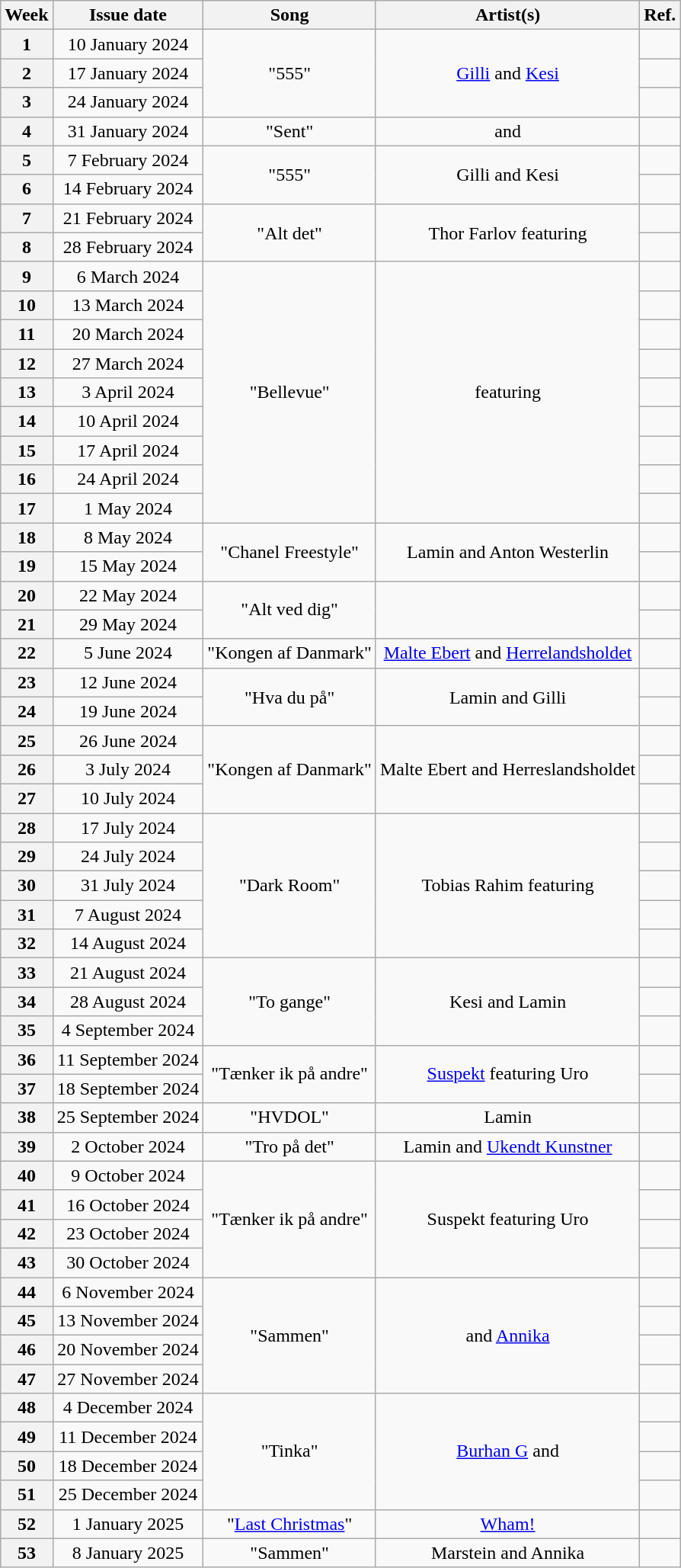<table class="wikitable plainrowheaders" style="text-align: center;">
<tr>
<th scope="col">Week</th>
<th scope="col">Issue date</th>
<th scope="col">Song</th>
<th scope="col">Artist(s)</th>
<th scope="col">Ref.</th>
</tr>
<tr>
<th scope="row" style="text-align:center">1</th>
<td>10 January 2024</td>
<td rowspan="3">"555"</td>
<td rowspan="3"><a href='#'>Gilli</a> and <a href='#'>Kesi</a></td>
<td></td>
</tr>
<tr>
<th scope="row" style="text-align:center">2</th>
<td>17 January 2024</td>
<td></td>
</tr>
<tr>
<th scope="row" style="text-align:center">3</th>
<td>24 January 2024</td>
<td></td>
</tr>
<tr>
<th scope="row" style="text-align:center">4</th>
<td>31 January 2024</td>
<td>"Sent"</td>
<td> and </td>
<td></td>
</tr>
<tr>
<th scope="row" style="text-align:center">5</th>
<td>7 February 2024</td>
<td rowspan="2">"555"</td>
<td rowspan="2">Gilli and Kesi</td>
<td></td>
</tr>
<tr>
<th scope="row" style="text-align:center">6</th>
<td>14 February 2024</td>
<td></td>
</tr>
<tr>
<th scope="row" style="text-align:center">7</th>
<td>21 February 2024</td>
<td rowspan="2">"Alt det"</td>
<td rowspan="2">Thor Farlov featuring </td>
<td></td>
</tr>
<tr>
<th scope="row" style="text-align:center">8</th>
<td>28 February 2024</td>
<td></td>
</tr>
<tr>
<th scope="row" style="text-align:center">9</th>
<td>6 March 2024</td>
<td rowspan="9">"Bellevue"</td>
<td rowspan="9"> featuring </td>
<td></td>
</tr>
<tr>
<th scope="row" style="text-align:center">10</th>
<td>13 March 2024</td>
<td></td>
</tr>
<tr>
<th scope="row" style="text-align:center">11</th>
<td>20 March 2024</td>
<td></td>
</tr>
<tr>
<th scope="row" style="text-align:center">12</th>
<td>27 March 2024</td>
<td></td>
</tr>
<tr>
<th scope="row" style="text-align:center">13</th>
<td>3 April 2024</td>
<td></td>
</tr>
<tr>
<th scope="row" style="text-align:center">14</th>
<td>10 April 2024</td>
<td></td>
</tr>
<tr>
<th scope="row" style="text-align:center">15</th>
<td>17 April 2024</td>
<td></td>
</tr>
<tr>
<th scope="row" style="text-align:center">16</th>
<td>24 April 2024</td>
<td></td>
</tr>
<tr>
<th scope="row" style="text-align:center">17</th>
<td>1 May 2024</td>
<td></td>
</tr>
<tr>
<th scope="row" style="text-align:center">18</th>
<td>8 May 2024</td>
<td rowspan="2">"Chanel Freestyle"</td>
<td rowspan="2">Lamin and Anton Westerlin</td>
<td></td>
</tr>
<tr>
<th scope="row" style="text-align:center">19</th>
<td>15 May 2024</td>
<td></td>
</tr>
<tr>
<th scope="row" style="text-align:center">20</th>
<td>22 May 2024</td>
<td rowspan="2">"Alt ved dig"</td>
<td rowspan="2"></td>
<td></td>
</tr>
<tr>
<th scope="row" style="text-align:center">21</th>
<td>29 May 2024</td>
<td></td>
</tr>
<tr>
<th scope="row" style="text-align:center">22</th>
<td>5 June 2024</td>
<td>"Kongen af Danmark"</td>
<td><a href='#'>Malte Ebert</a> and <a href='#'>Herrelandsholdet</a></td>
<td></td>
</tr>
<tr>
<th scope="row" style="text-align:center">23</th>
<td>12 June 2024</td>
<td rowspan="2">"Hva du på"</td>
<td rowspan="2">Lamin and Gilli</td>
<td></td>
</tr>
<tr>
<th scope="row" style="text-align:center">24</th>
<td>19 June 2024</td>
<td></td>
</tr>
<tr>
<th scope="row" style="text-align:center">25</th>
<td>26 June 2024</td>
<td rowspan="3">"Kongen af Danmark"</td>
<td rowspan="3">Malte Ebert and Herreslandsholdet</td>
<td></td>
</tr>
<tr>
<th scope="row" style="text-align:center">26</th>
<td>3 July 2024</td>
<td></td>
</tr>
<tr>
<th scope="row" style="text-align:center">27</th>
<td>10 July 2024</td>
<td></td>
</tr>
<tr>
<th scope="row" style="text-align:center">28</th>
<td>17 July 2024</td>
<td rowspan="5">"Dark Room"</td>
<td rowspan="5">Tobias Rahim featuring </td>
<td></td>
</tr>
<tr>
<th scope="row" style="text-align:center">29</th>
<td>24 July 2024</td>
<td></td>
</tr>
<tr>
<th scope="row" style="text-align:center">30</th>
<td>31 July 2024</td>
<td></td>
</tr>
<tr>
<th scope="row" style="text-align:center">31</th>
<td>7 August 2024</td>
<td></td>
</tr>
<tr>
<th scope="row" style="text-align:center">32</th>
<td>14 August 2024</td>
<td></td>
</tr>
<tr>
<th scope="row" style="text-align:center">33</th>
<td>21 August 2024</td>
<td rowspan="3">"To gange"</td>
<td rowspan="3">Kesi and Lamin</td>
<td></td>
</tr>
<tr>
<th scope="row" style="text-align:center">34</th>
<td>28 August 2024</td>
<td></td>
</tr>
<tr>
<th scope="row" style="text-align:center">35</th>
<td>4 September 2024</td>
<td></td>
</tr>
<tr>
<th scope="row" style="text-align:center">36</th>
<td>11 September 2024</td>
<td rowspan="2">"Tænker ik på andre"</td>
<td rowspan="2"><a href='#'>Suspekt</a> featuring Uro</td>
<td></td>
</tr>
<tr>
<th scope="row" style="text-align:center">37</th>
<td>18 September 2024</td>
<td></td>
</tr>
<tr>
<th scope="row" style="text-align:center">38</th>
<td>25 September 2024</td>
<td>"HVDOL"</td>
<td>Lamin</td>
<td></td>
</tr>
<tr>
<th scope="row" style="text-align:center">39</th>
<td>2 October 2024</td>
<td>"Tro på det"</td>
<td>Lamin and <a href='#'>Ukendt Kunstner</a></td>
<td></td>
</tr>
<tr>
<th scope="row" style="text-align:center">40</th>
<td>9 October 2024</td>
<td rowspan="4">"Tænker ik på andre"</td>
<td rowspan="4">Suspekt featuring Uro</td>
<td></td>
</tr>
<tr>
<th scope="row" style="text-align:center">41</th>
<td>16 October 2024</td>
<td></td>
</tr>
<tr>
<th scope="row" style="text-align:center">42</th>
<td>23 October 2024</td>
<td></td>
</tr>
<tr>
<th scope="row" style="text-align:center">43</th>
<td>30 October 2024</td>
<td></td>
</tr>
<tr>
<th scope="row" style="text-align:center">44</th>
<td>6 November 2024</td>
<td rowspan="4">"Sammen"</td>
<td rowspan="4"> and <a href='#'>Annika</a></td>
<td></td>
</tr>
<tr>
<th scope="row" style="text-align:center">45</th>
<td>13 November 2024</td>
<td></td>
</tr>
<tr>
<th scope="row" style="text-align:center">46</th>
<td>20 November 2024</td>
<td></td>
</tr>
<tr>
<th scope="row" style="text-align:center">47</th>
<td>27 November 2024</td>
<td></td>
</tr>
<tr>
<th scope="row" style="text-align:center">48</th>
<td>4 December 2024</td>
<td rowspan="4">"Tinka"</td>
<td rowspan="4"><a href='#'>Burhan G</a> and </td>
<td></td>
</tr>
<tr>
<th scope="row" style="text-align:center">49</th>
<td>11 December 2024</td>
<td></td>
</tr>
<tr>
<th scope="row" style="text-align:center">50</th>
<td>18 December 2024</td>
<td></td>
</tr>
<tr>
<th scope="row" style="text-align:center">51</th>
<td>25 December 2024</td>
<td></td>
</tr>
<tr>
<th scope="row" style="text-align:center">52</th>
<td>1 January 2025</td>
<td>"<a href='#'>Last Christmas</a>"</td>
<td><a href='#'>Wham!</a></td>
<td></td>
</tr>
<tr>
<th scope="row" style="text-align:center">53</th>
<td>8 January 2025</td>
<td>"Sammen"</td>
<td>Marstein and Annika</td>
<td></td>
</tr>
</table>
